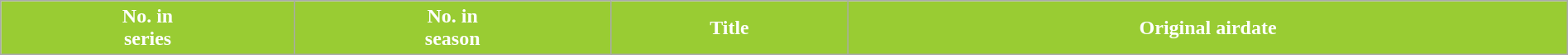<table class="wikitable plainrowheaders" style="width: 100%; margin: auto;">
<tr>
<th style="background-color: #9C3; color: white;">No. in<br>series</th>
<th style="background-color: #9C3; color: white;">No. in<br>season</th>
<th style="background-color: #9C3; color: white;">Title</th>
<th style="background-color: #9C3; color: white;">Original airdate<br>






















</th>
</tr>
</table>
